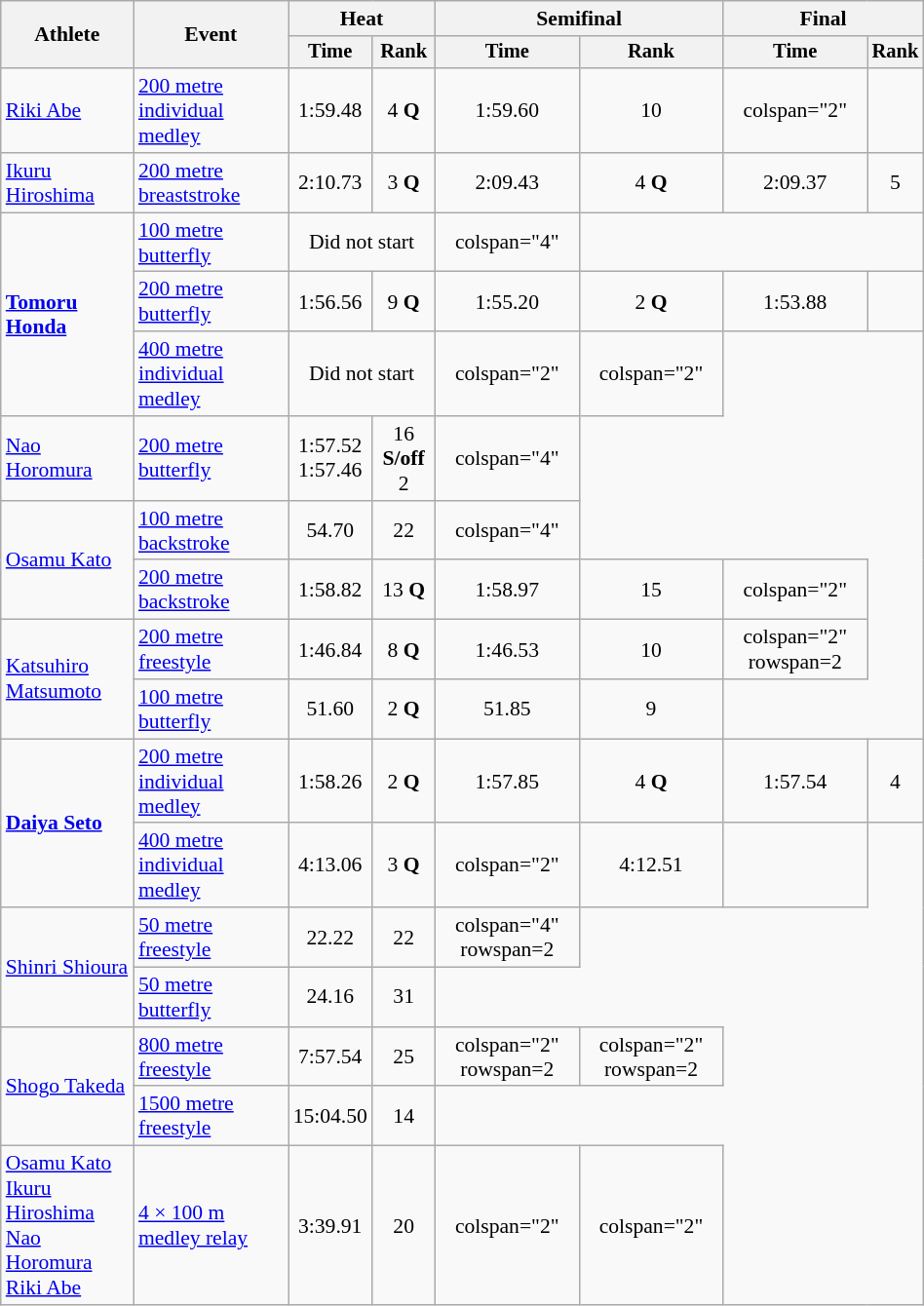<table class="wikitable" style="text-align:center; font-size:90%; width:50%;">
<tr>
<th rowspan="2">Athlete</th>
<th rowspan="2">Event</th>
<th colspan="2">Heat</th>
<th colspan="2">Semifinal</th>
<th colspan="2">Final</th>
</tr>
<tr style="font-size:95%">
<th>Time</th>
<th>Rank</th>
<th>Time</th>
<th>Rank</th>
<th>Time</th>
<th>Rank</th>
</tr>
<tr align=center>
<td align=left><a href='#'>Riki Abe</a></td>
<td align=left><a href='#'>200 metre individual medley</a></td>
<td>1:59.48</td>
<td>4 <strong>Q</strong></td>
<td>1:59.60</td>
<td>10</td>
<td>colspan="2" </td>
</tr>
<tr align=center>
<td align=left><a href='#'>Ikuru Hiroshima</a></td>
<td align=left><a href='#'>200 metre breaststroke</a></td>
<td>2:10.73</td>
<td>3 <strong>Q</strong></td>
<td>2:09.43</td>
<td>4 <strong>Q</strong></td>
<td>2:09.37</td>
<td>5</td>
</tr>
<tr align=center>
<td align=left rowspan="3"><strong><a href='#'>Tomoru Honda</a></strong></td>
<td align=left><a href='#'>100 metre butterfly</a></td>
<td colspan="2">Did not start</td>
<td>colspan="4" </td>
</tr>
<tr align=center>
<td align=left><a href='#'>200 metre butterfly</a></td>
<td>1:56.56</td>
<td>9 <strong>Q</strong></td>
<td>1:55.20</td>
<td>2 <strong>Q</strong></td>
<td>1:53.88</td>
<td></td>
</tr>
<tr align=center>
<td align=left><a href='#'>400 metre individual medley</a></td>
<td colspan="2">Did not start</td>
<td>colspan="2" </td>
<td>colspan="2" </td>
</tr>
<tr align=center>
<td align=left><a href='#'>Nao Horomura</a></td>
<td align=left><a href='#'>200 metre butterfly</a></td>
<td>1:57.52<br>1:57.46</td>
<td>16 <strong>S/off</strong><br>2</td>
<td>colspan="4" </td>
</tr>
<tr align=center>
<td align=left rowspan="2"><a href='#'>Osamu Kato</a></td>
<td align=left><a href='#'>100 metre backstroke</a></td>
<td>54.70</td>
<td>22</td>
<td>colspan="4" </td>
</tr>
<tr align=center>
<td align=left><a href='#'>200 metre backstroke</a></td>
<td>1:58.82</td>
<td>13 <strong>Q</strong></td>
<td>1:58.97</td>
<td>15</td>
<td>colspan="2"  </td>
</tr>
<tr align=center>
<td align=left rowspan=2><a href='#'>Katsuhiro Matsumoto</a></td>
<td align=left><a href='#'>200 metre freestyle</a></td>
<td>1:46.84</td>
<td>8 <strong>Q</strong></td>
<td>1:46.53</td>
<td>10</td>
<td>colspan="2"  rowspan=2 </td>
</tr>
<tr align=center>
<td align=left><a href='#'>100 metre butterfly</a></td>
<td>51.60</td>
<td>2 <strong>Q</strong></td>
<td>51.85</td>
<td>9</td>
</tr>
<tr align=center>
<td align=left rowspan=2><strong><a href='#'>Daiya Seto</a></strong></td>
<td align=left><a href='#'>200 metre individual medley</a></td>
<td>1:58.26</td>
<td>2 <strong>Q</strong></td>
<td>1:57.85</td>
<td>4 <strong>Q</strong></td>
<td>1:57.54</td>
<td>4</td>
</tr>
<tr align=center>
<td align=left><a href='#'>400 metre individual medley</a></td>
<td>4:13.06</td>
<td>3 <strong>Q</strong></td>
<td>colspan="2"   </td>
<td>4:12.51</td>
<td></td>
</tr>
<tr align=center>
<td align=left rowspan=2><a href='#'>Shinri Shioura</a></td>
<td align=left><a href='#'>50 metre freestyle</a></td>
<td>22.22</td>
<td>22</td>
<td>colspan="4" rowspan=2 </td>
</tr>
<tr align=center>
<td align=left><a href='#'>50 metre butterfly</a></td>
<td>24.16</td>
<td>31</td>
</tr>
<tr align=center>
<td align=left rowspan=2><a href='#'>Shogo Takeda</a></td>
<td align=left><a href='#'>800 metre freestyle</a></td>
<td>7:57.54</td>
<td>25</td>
<td>colspan="2"  rowspan=2 </td>
<td>colspan="2" rowspan=2 </td>
</tr>
<tr align=center>
<td align=left><a href='#'>1500 metre freestyle</a></td>
<td>15:04.50</td>
<td>14</td>
</tr>
<tr>
<td align=left><a href='#'>Osamu Kato</a> <br><a href='#'>Ikuru Hiroshima</a> <br><a href='#'>Nao Horomura</a> <br><a href='#'>Riki Abe</a></td>
<td align=left><a href='#'>4 × 100 m medley relay</a></td>
<td>3:39.91</td>
<td>20</td>
<td>colspan="2"   </td>
<td>colspan="2" </td>
</tr>
</table>
